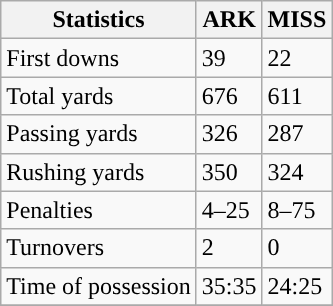<table class="wikitable" style="float: left;">
<tr>
<th>Statistics</th>
<th>ARK</th>
<th>MISS</th>
</tr>
<tr>
<td>First downs</td>
<td>39</td>
<td>22</td>
</tr>
<tr>
<td>Total yards</td>
<td>676</td>
<td>611</td>
</tr>
<tr>
<td>Passing yards</td>
<td>326</td>
<td>287</td>
</tr>
<tr>
<td>Rushing yards</td>
<td>350</td>
<td>324</td>
</tr>
<tr>
<td>Penalties</td>
<td>4–25</td>
<td>8–75</td>
</tr>
<tr>
<td>Turnovers</td>
<td>2</td>
<td>0</td>
</tr>
<tr>
<td>Time of possession</td>
<td>35:35</td>
<td>24:25</td>
</tr>
<tr>
</tr>
</table>
